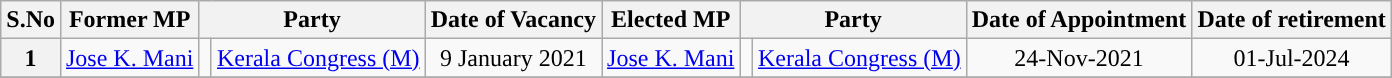<table class="wikitable sortable">
<tr>
<th>S.No</th>
<th>Former MP</th>
<th colspan="2">Party</th>
<th>Date of Vacancy</th>
<th>Elected MP</th>
<th colspan="2">Party</th>
<th><strong>Date of Appointment</strong></th>
<th>Date of retirement</th>
</tr>
<tr style="text-align:center;">
<th>1</th>
<td><a href='#'>Jose K. Mani</a></td>
<td width="1px"></td>
<td><a href='#'>Kerala Congress (M)</a></td>
<td>9 January 2021</td>
<td><a href='#'>Jose K. Mani</a></td>
<td width="1px"></td>
<td><a href='#'>Kerala Congress (M)</a></td>
<td>24-Nov-2021</td>
<td>01-Jul-2024</td>
</tr>
<tr style="text-align:center;">
</tr>
</table>
